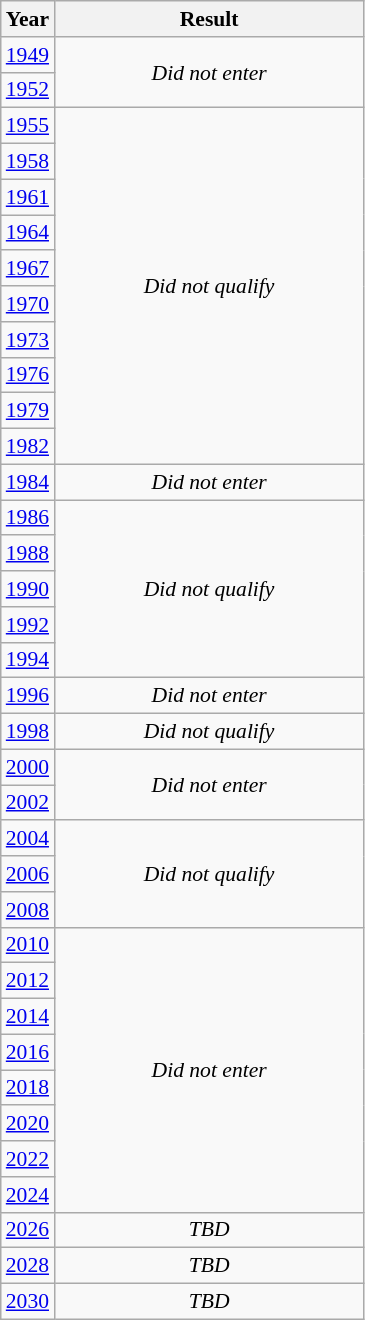<table class="wikitable" style="text-align: center; font-size:90%">
<tr>
<th>Year</th>
<th style="width:200px">Result</th>
</tr>
<tr>
<td> <a href='#'>1949</a></td>
<td rowspan="2"><em>Did not enter</em></td>
</tr>
<tr>
<td> <a href='#'>1952</a></td>
</tr>
<tr>
<td> <a href='#'>1955</a></td>
<td rowspan="10"><em>Did not qualify</em></td>
</tr>
<tr>
<td> <a href='#'>1958</a></td>
</tr>
<tr>
<td> <a href='#'>1961</a></td>
</tr>
<tr>
<td> <a href='#'>1964</a></td>
</tr>
<tr>
<td> <a href='#'>1967</a></td>
</tr>
<tr>
<td> <a href='#'>1970</a></td>
</tr>
<tr>
<td> <a href='#'>1973</a></td>
</tr>
<tr>
<td> <a href='#'>1976</a></td>
</tr>
<tr>
<td> <a href='#'>1979</a></td>
</tr>
<tr>
<td> <a href='#'>1982</a></td>
</tr>
<tr>
<td> <a href='#'>1984</a></td>
<td><em>Did not enter</em></td>
</tr>
<tr>
<td> <a href='#'>1986</a></td>
<td rowspan="5"><em>Did not qualify</em></td>
</tr>
<tr>
<td> <a href='#'>1988</a></td>
</tr>
<tr>
<td> <a href='#'>1990</a></td>
</tr>
<tr>
<td> <a href='#'>1992</a></td>
</tr>
<tr>
<td> <a href='#'>1994</a></td>
</tr>
<tr>
<td> <a href='#'>1996</a></td>
<td><em>Did not enter</em></td>
</tr>
<tr>
<td> <a href='#'>1998</a></td>
<td><em>Did not qualify</em></td>
</tr>
<tr>
<td> <a href='#'>2000</a></td>
<td rowspan="2"><em>Did not enter</em></td>
</tr>
<tr>
<td> <a href='#'>2002</a></td>
</tr>
<tr>
<td> <a href='#'>2004</a></td>
<td rowspan="3"><em>Did not qualify</em></td>
</tr>
<tr>
<td> <a href='#'>2006</a></td>
</tr>
<tr>
<td> <a href='#'>2008</a></td>
</tr>
<tr>
<td> <a href='#'>2010</a></td>
<td rowspan="8"><em>Did not enter</em></td>
</tr>
<tr>
<td> <a href='#'>2012</a></td>
</tr>
<tr>
<td> <a href='#'>2014</a></td>
</tr>
<tr>
<td> <a href='#'>2016</a></td>
</tr>
<tr>
<td> <a href='#'>2018</a></td>
</tr>
<tr>
<td> <a href='#'>2020</a></td>
</tr>
<tr>
<td> <a href='#'>2022</a></td>
</tr>
<tr>
<td> <a href='#'>2024</a></td>
</tr>
<tr>
<td> <a href='#'>2026</a></td>
<td><em>TBD</em></td>
</tr>
<tr>
<td> <a href='#'>2028</a></td>
<td><em>TBD</em></td>
</tr>
<tr>
<td> <a href='#'>2030</a></td>
<td><em>TBD</em></td>
</tr>
</table>
